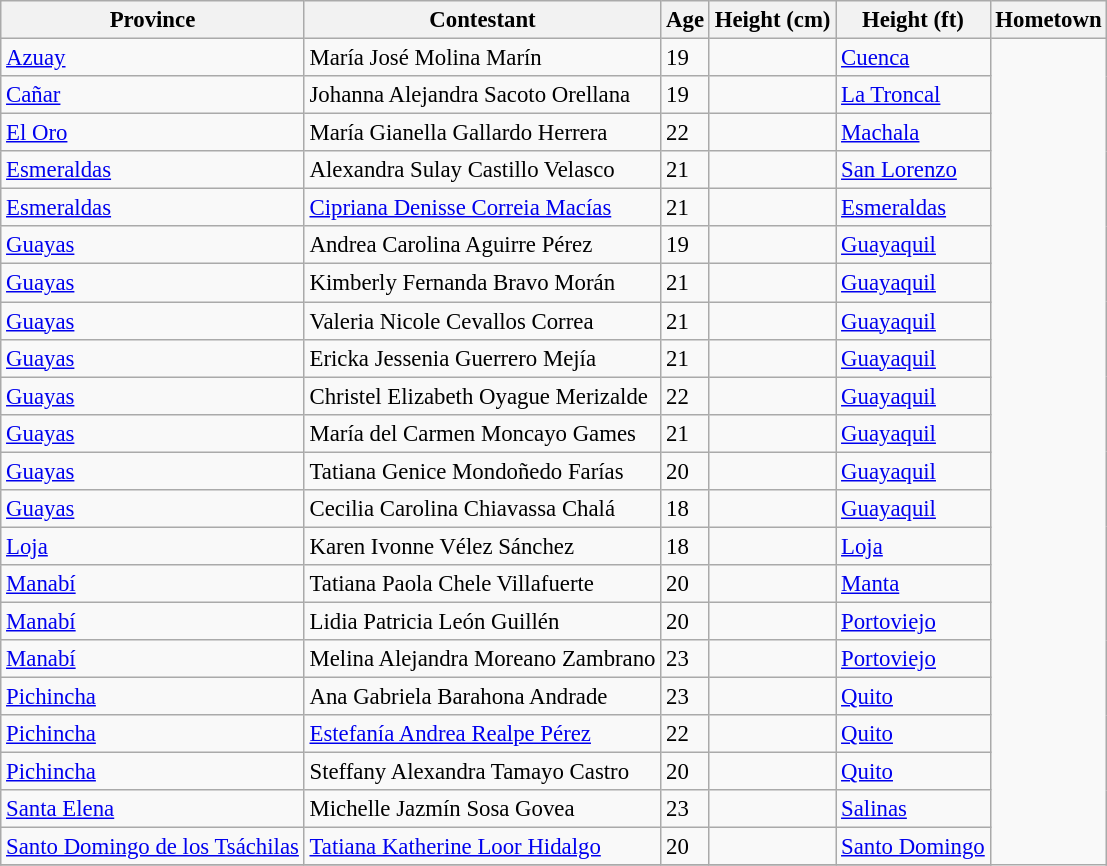<table class="wikitable sortable" style="font-size: 95%;">
<tr>
<th>Province</th>
<th>Contestant</th>
<th>Age</th>
<th>Height (cm)</th>
<th>Height (ft)</th>
<th>Hometown</th>
</tr>
<tr>
<td><a href='#'>Azuay</a></td>
<td>María José Molina Marín</td>
<td>19</td>
<td></td>
<td><a href='#'>Cuenca</a></td>
</tr>
<tr>
<td><a href='#'>Cañar</a></td>
<td>Johanna Alejandra Sacoto Orellana</td>
<td>19</td>
<td></td>
<td><a href='#'>La Troncal</a></td>
</tr>
<tr>
<td><a href='#'>El Oro</a></td>
<td>María Gianella Gallardo Herrera</td>
<td>22</td>
<td></td>
<td><a href='#'>Machala</a></td>
</tr>
<tr>
<td><a href='#'>Esmeraldas</a></td>
<td>Alexandra Sulay Castillo Velasco</td>
<td>21</td>
<td></td>
<td><a href='#'>San Lorenzo</a></td>
</tr>
<tr>
<td><a href='#'>Esmeraldas</a></td>
<td><a href='#'>Cipriana Denisse Correia Macías</a></td>
<td>21</td>
<td></td>
<td><a href='#'>Esmeraldas</a></td>
</tr>
<tr>
<td><a href='#'>Guayas</a></td>
<td>Andrea Carolina Aguirre Pérez</td>
<td>19</td>
<td></td>
<td><a href='#'>Guayaquil</a></td>
</tr>
<tr>
<td><a href='#'>Guayas</a></td>
<td>Kimberly Fernanda Bravo Morán</td>
<td>21</td>
<td></td>
<td><a href='#'>Guayaquil</a></td>
</tr>
<tr>
<td><a href='#'>Guayas</a></td>
<td>Valeria Nicole Cevallos Correa</td>
<td>21</td>
<td></td>
<td><a href='#'>Guayaquil</a></td>
</tr>
<tr>
<td><a href='#'>Guayas</a></td>
<td>Ericka Jessenia Guerrero Mejía</td>
<td>21</td>
<td></td>
<td><a href='#'>Guayaquil</a></td>
</tr>
<tr>
<td><a href='#'>Guayas</a></td>
<td>Christel Elizabeth Oyague Merizalde</td>
<td>22</td>
<td></td>
<td><a href='#'>Guayaquil</a></td>
</tr>
<tr>
<td><a href='#'>Guayas</a></td>
<td>María del Carmen Moncayo Games</td>
<td>21</td>
<td></td>
<td><a href='#'>Guayaquil</a></td>
</tr>
<tr>
<td><a href='#'>Guayas</a></td>
<td>Tatiana Genice Mondoñedo Farías</td>
<td>20</td>
<td></td>
<td><a href='#'>Guayaquil</a></td>
</tr>
<tr>
<td><a href='#'>Guayas</a></td>
<td>Cecilia Carolina Chiavassa Chalá</td>
<td>18</td>
<td></td>
<td><a href='#'>Guayaquil</a></td>
</tr>
<tr>
<td><a href='#'>Loja</a></td>
<td>Karen Ivonne Vélez Sánchez</td>
<td>18</td>
<td></td>
<td><a href='#'>Loja</a></td>
</tr>
<tr>
<td><a href='#'>Manabí</a></td>
<td>Tatiana Paola Chele Villafuerte</td>
<td>20</td>
<td></td>
<td><a href='#'>Manta</a></td>
</tr>
<tr>
<td><a href='#'>Manabí</a></td>
<td>Lidia Patricia León Guillén</td>
<td>20</td>
<td></td>
<td><a href='#'>Portoviejo</a></td>
</tr>
<tr>
<td><a href='#'>Manabí</a></td>
<td>Melina Alejandra Moreano Zambrano</td>
<td>23</td>
<td></td>
<td><a href='#'>Portoviejo</a></td>
</tr>
<tr>
<td><a href='#'>Pichincha</a></td>
<td>Ana Gabriela Barahona Andrade</td>
<td>23</td>
<td></td>
<td><a href='#'>Quito</a></td>
</tr>
<tr>
<td><a href='#'>Pichincha</a></td>
<td><a href='#'>Estefanía Andrea Realpe Pérez</a></td>
<td>22</td>
<td></td>
<td><a href='#'>Quito</a></td>
</tr>
<tr>
<td><a href='#'>Pichincha</a></td>
<td>Steffany Alexandra Tamayo Castro</td>
<td>20</td>
<td></td>
<td><a href='#'>Quito</a></td>
</tr>
<tr>
<td><a href='#'>Santa Elena</a></td>
<td>Michelle Jazmín Sosa Govea</td>
<td>23</td>
<td></td>
<td><a href='#'>Salinas</a></td>
</tr>
<tr>
<td><a href='#'>Santo Domingo de los Tsáchilas</a></td>
<td><a href='#'>Tatiana Katherine Loor Hidalgo</a></td>
<td>20</td>
<td></td>
<td><a href='#'>Santo Domingo</a></td>
</tr>
<tr>
</tr>
</table>
